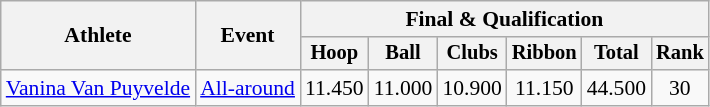<table class="wikitable" style="text-align:center; font-size:90%">
<tr>
<th rowspan=2>Athlete</th>
<th rowspan=2>Event</th>
<th colspan=6>Final & Qualification</th>
</tr>
<tr style="font-size:95%">
<th>Hoop</th>
<th>Ball</th>
<th>Clubs</th>
<th>Ribbon</th>
<th>Total</th>
<th>Rank</th>
</tr>
<tr>
<td align=left><a href='#'>Vanina Van Puyvelde</a></td>
<td align=left><a href='#'>All-around</a></td>
<td>11.450</td>
<td>11.000</td>
<td>10.900</td>
<td>11.150</td>
<td>44.500</td>
<td>30</td>
</tr>
</table>
